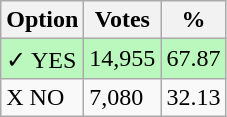<table class="wikitable">
<tr>
<th>Option</th>
<th>Votes</th>
<th>%</th>
</tr>
<tr>
<td style=background:#bbf8be>✓ YES</td>
<td style=background:#bbf8be>14,955</td>
<td style=background:#bbf8be>67.87</td>
</tr>
<tr>
<td>X NO</td>
<td>7,080</td>
<td>32.13</td>
</tr>
</table>
